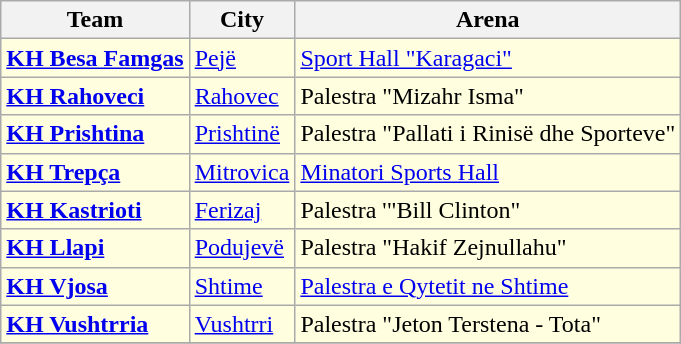<table class="wikitable sortable">
<tr>
<th>Team</th>
<th>City</th>
<th>Arena</th>
</tr>
<tr bgcolor=ffffe0>
<td><strong><a href='#'>KH Besa Famgas</a></strong></td>
<td><a href='#'>Pejë</a></td>
<td><a href='#'>Sport Hall "Karagaci"</a></td>
</tr>
<tr bgcolor=ffffe0>
<td><strong><a href='#'>KH Rahoveci</a></strong></td>
<td><a href='#'>Rahovec</a></td>
<td>Palestra "Mizahr Isma"</td>
</tr>
<tr bgcolor=ffffe0>
<td><strong><a href='#'>KH Prishtina</a></strong></td>
<td><a href='#'>Prishtinë</a></td>
<td>Palestra "Pallati i Rinisë dhe Sporteve"</td>
</tr>
<tr bgcolor=ffffe0>
<td><strong><a href='#'>KH Trepça</a></strong></td>
<td><a href='#'>Mitrovica</a></td>
<td><a href='#'>Minatori Sports Hall</a></td>
</tr>
<tr bgcolor=ffffe0>
<td><strong><a href='#'>KH Kastrioti</a></strong></td>
<td><a href='#'>Ferizaj</a></td>
<td>Palestra '"Bill Clinton"</td>
</tr>
<tr bgcolor=ffffe0>
<td><strong><a href='#'>KH Llapi</a></strong></td>
<td><a href='#'>Podujevë</a></td>
<td>Palestra "Hakif Zejnullahu"</td>
</tr>
<tr bgcolor=ffffe0>
<td><strong><a href='#'>KH Vjosa</a></strong></td>
<td><a href='#'>Shtime</a></td>
<td><a href='#'>Palestra e Qytetit ne Shtime</a></td>
</tr>
<tr bgcolor=ffffe0>
<td><strong><a href='#'>KH Vushtrria</a></strong></td>
<td><a href='#'>Vushtrri</a></td>
<td>Palestra "Jeton Terstena - Tota"</td>
</tr>
<tr bgcolor=ffffe0>
</tr>
</table>
